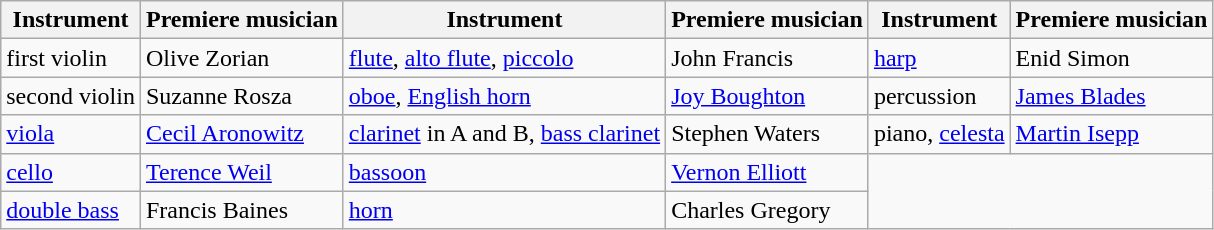<table class="wikitable">
<tr>
<th>Instrument</th>
<th>Premiere musician</th>
<th>Instrument</th>
<th>Premiere musician</th>
<th>Instrument</th>
<th>Premiere musician</th>
</tr>
<tr>
<td>first violin</td>
<td>Olive Zorian</td>
<td><a href='#'>flute</a>, <a href='#'>alto flute</a>, <a href='#'>piccolo</a></td>
<td>John Francis</td>
<td><a href='#'>harp</a></td>
<td>Enid Simon</td>
</tr>
<tr>
<td>second violin</td>
<td>Suzanne Rosza</td>
<td><a href='#'>oboe</a>, <a href='#'>English horn</a></td>
<td><a href='#'>Joy Boughton</a></td>
<td>percussion</td>
<td><a href='#'>James Blades</a></td>
</tr>
<tr>
<td><a href='#'>viola</a></td>
<td><a href='#'>Cecil Aronowitz</a></td>
<td><a href='#'>clarinet</a> in A and B, <a href='#'>bass clarinet</a></td>
<td>Stephen Waters</td>
<td>piano, <a href='#'>celesta</a></td>
<td><a href='#'>Martin Isepp</a></td>
</tr>
<tr>
<td><a href='#'>cello</a></td>
<td><a href='#'>Terence Weil</a></td>
<td><a href='#'>bassoon</a></td>
<td><a href='#'>Vernon Elliott</a></td>
</tr>
<tr>
<td><a href='#'>double bass</a></td>
<td>Francis Baines</td>
<td><a href='#'>horn</a></td>
<td>Charles Gregory</td>
</tr>
</table>
